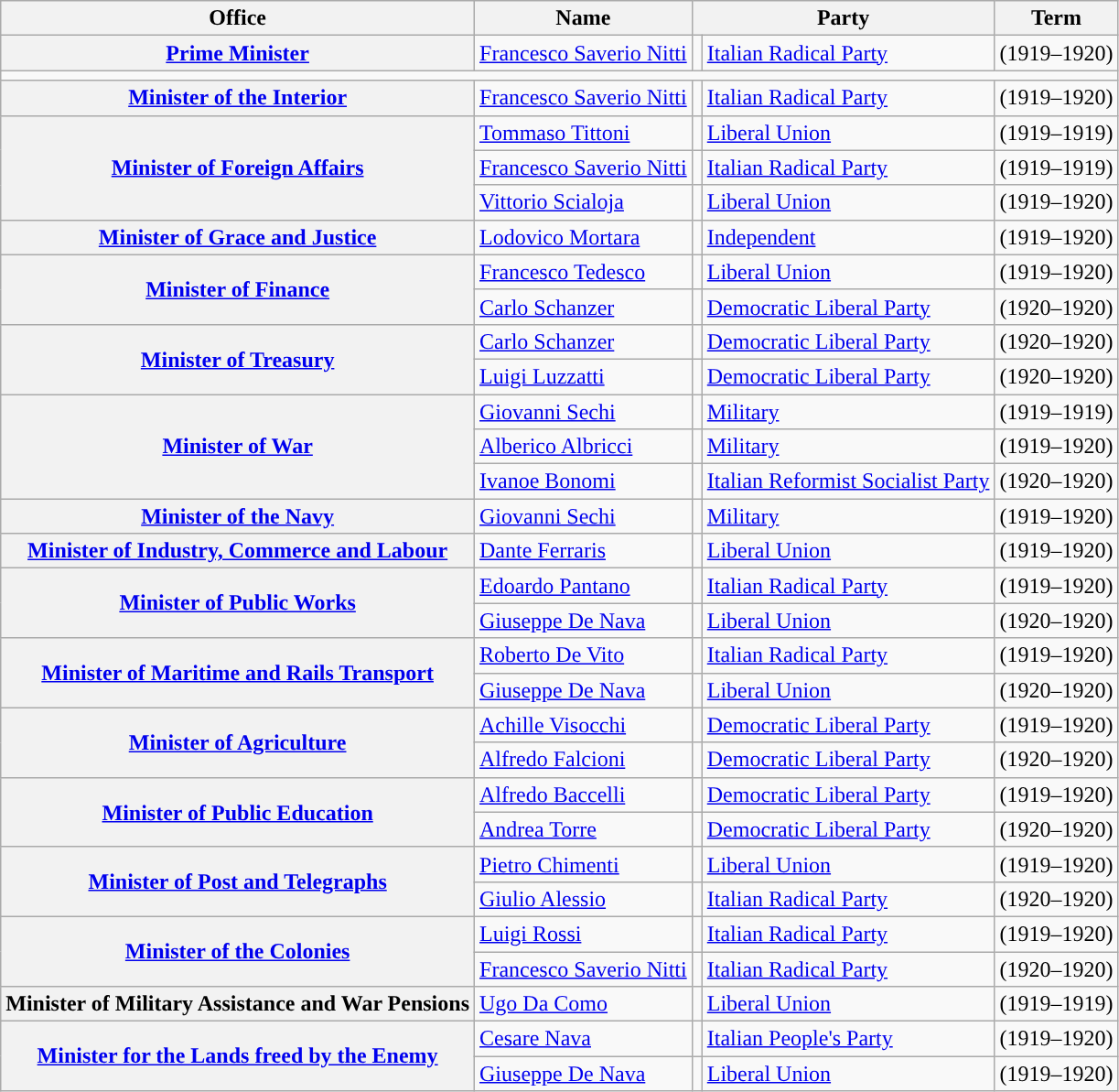<table class="wikitable" style="font-size: 100%;">
<tr>
<th>Office</th>
<th>Name</th>
<th colspan=2>Party</th>
<th>Term</th>
</tr>
<tr>
<th><a href='#'>Prime Minister</a></th>
<td><a href='#'>Francesco Saverio Nitti</a></td>
<td style="color:inherit;background:"></td>
<td><a href='#'>Italian Radical Party</a></td>
<td>(1919–1920)</td>
</tr>
<tr>
<td colspan=6></td>
</tr>
<tr>
<th><a href='#'>Minister of the Interior</a></th>
<td><a href='#'>Francesco Saverio Nitti</a></td>
<td style="color:inherit;background:"></td>
<td><a href='#'>Italian Radical Party</a></td>
<td>(1919–1920)</td>
</tr>
<tr>
<th rowspan=3><a href='#'>Minister of Foreign Affairs</a></th>
<td><a href='#'>Tommaso Tittoni</a></td>
<td style="color:inherit;background:"></td>
<td><a href='#'>Liberal Union</a></td>
<td>(1919–1919)</td>
</tr>
<tr>
<td><a href='#'>Francesco Saverio Nitti</a></td>
<td style="color:inherit;background:"></td>
<td><a href='#'>Italian Radical Party</a></td>
<td>(1919–1919)</td>
</tr>
<tr>
<td><a href='#'>Vittorio Scialoja</a></td>
<td style="color:inherit;background:"></td>
<td><a href='#'>Liberal Union</a></td>
<td>(1919–1920)</td>
</tr>
<tr>
<th><a href='#'>Minister of Grace and Justice</a></th>
<td><a href='#'>Lodovico Mortara</a></td>
<td style="color:inherit;background:"></td>
<td><a href='#'>Independent</a></td>
<td>(1919–1920)</td>
</tr>
<tr>
<th rowspan=2><a href='#'>Minister of Finance</a></th>
<td><a href='#'>Francesco Tedesco</a></td>
<td style="color:inherit;background:"></td>
<td><a href='#'>Liberal Union</a></td>
<td>(1919–1920)</td>
</tr>
<tr>
<td><a href='#'>Carlo Schanzer</a></td>
<td style="color:inherit;background:"></td>
<td><a href='#'>Democratic Liberal Party</a></td>
<td>(1920–1920)</td>
</tr>
<tr>
<th rowspan=2><a href='#'>Minister of Treasury</a></th>
<td><a href='#'>Carlo Schanzer</a></td>
<td style="color:inherit;background:"></td>
<td><a href='#'>Democratic Liberal Party</a></td>
<td>(1920–1920)</td>
</tr>
<tr>
<td><a href='#'>Luigi Luzzatti</a></td>
<td style="color:inherit;background:"></td>
<td><a href='#'>Democratic Liberal Party</a></td>
<td>(1920–1920)</td>
</tr>
<tr>
<th rowspan=3><a href='#'>Minister of War</a></th>
<td><a href='#'>Giovanni Sechi</a></td>
<td style="color:inherit;background:"></td>
<td><a href='#'>Military</a></td>
<td>(1919–1919)</td>
</tr>
<tr>
<td><a href='#'>Alberico Albricci</a></td>
<td style="color:inherit;background:"></td>
<td><a href='#'>Military</a></td>
<td>(1919–1920)</td>
</tr>
<tr>
<td><a href='#'>Ivanoe Bonomi</a></td>
<td style="color:inherit;background:"></td>
<td><a href='#'>Italian Reformist Socialist Party</a></td>
<td>(1920–1920)</td>
</tr>
<tr>
<th><a href='#'>Minister of the Navy</a></th>
<td><a href='#'>Giovanni Sechi</a></td>
<td style="color:inherit;background:"></td>
<td><a href='#'>Military</a></td>
<td>(1919–1920)</td>
</tr>
<tr>
<th><a href='#'>Minister of Industry, Commerce and Labour</a></th>
<td><a href='#'>Dante Ferraris</a></td>
<td style="color:inherit;background:"></td>
<td><a href='#'>Liberal Union</a></td>
<td>(1919–1920)</td>
</tr>
<tr>
<th rowspan=2><a href='#'>Minister of Public Works</a></th>
<td><a href='#'>Edoardo Pantano</a></td>
<td style="color:inherit;background:"></td>
<td><a href='#'>Italian Radical Party</a></td>
<td>(1919–1920)</td>
</tr>
<tr>
<td><a href='#'>Giuseppe De Nava</a></td>
<td style="color:inherit;background:"></td>
<td><a href='#'>Liberal Union</a></td>
<td>(1920–1920)</td>
</tr>
<tr>
<th rowspan=2><a href='#'>Minister of Maritime and Rails Transport</a></th>
<td><a href='#'>Roberto De Vito</a></td>
<td style="color:inherit;background:"></td>
<td><a href='#'>Italian Radical Party</a></td>
<td>(1919–1920)</td>
</tr>
<tr>
<td><a href='#'>Giuseppe De Nava</a></td>
<td style="color:inherit;background:"></td>
<td><a href='#'>Liberal Union</a></td>
<td>(1920–1920)</td>
</tr>
<tr>
<th rowspan=2><a href='#'>Minister of Agriculture</a></th>
<td><a href='#'>Achille Visocchi</a></td>
<td style="color:inherit;background:"></td>
<td><a href='#'>Democratic Liberal Party</a></td>
<td>(1919–1920)</td>
</tr>
<tr>
<td><a href='#'>Alfredo Falcioni</a></td>
<td style="color:inherit;background:"></td>
<td><a href='#'>Democratic Liberal Party</a></td>
<td>(1920–1920)</td>
</tr>
<tr>
<th rowspan=2><a href='#'>Minister of Public Education</a></th>
<td><a href='#'>Alfredo Baccelli</a></td>
<td style="color:inherit;background:"></td>
<td><a href='#'>Democratic Liberal Party</a></td>
<td>(1919–1920)</td>
</tr>
<tr>
<td><a href='#'>Andrea Torre</a></td>
<td style="color:inherit;background:"></td>
<td><a href='#'>Democratic Liberal Party</a></td>
<td>(1920–1920)</td>
</tr>
<tr>
<th rowspan=2><a href='#'>Minister of Post and Telegraphs</a></th>
<td><a href='#'>Pietro Chimenti</a></td>
<td style="color:inherit;background:"></td>
<td><a href='#'>Liberal Union</a></td>
<td>(1919–1920)</td>
</tr>
<tr>
<td><a href='#'>Giulio Alessio</a></td>
<td style="color:inherit;background:"></td>
<td><a href='#'>Italian Radical Party</a></td>
<td>(1920–1920)</td>
</tr>
<tr>
<th rowspan=2><a href='#'>Minister of the Colonies</a></th>
<td><a href='#'>Luigi Rossi</a></td>
<td style="color:inherit;background:"></td>
<td><a href='#'>Italian Radical Party</a></td>
<td>(1919–1920)</td>
</tr>
<tr>
<td><a href='#'>Francesco Saverio Nitti</a></td>
<td style="color:inherit;background:"></td>
<td><a href='#'>Italian Radical Party</a></td>
<td>(1920–1920)</td>
</tr>
<tr>
<th>Minister of Military Assistance and War Pensions</th>
<td><a href='#'>Ugo Da Como</a></td>
<td style="color:inherit;background:"></td>
<td><a href='#'>Liberal Union</a></td>
<td>(1919–1919)</td>
</tr>
<tr>
<th rowspan=2><a href='#'>Minister for the Lands freed by the Enemy</a></th>
<td><a href='#'>Cesare Nava</a></td>
<td style="color:inherit;background:"></td>
<td><a href='#'>Italian People's Party</a></td>
<td>(1919–1920)</td>
</tr>
<tr>
<td><a href='#'>Giuseppe De Nava</a></td>
<td style="color:inherit;background:"></td>
<td><a href='#'>Liberal Union</a></td>
<td>(1919–1920)</td>
</tr>
</table>
